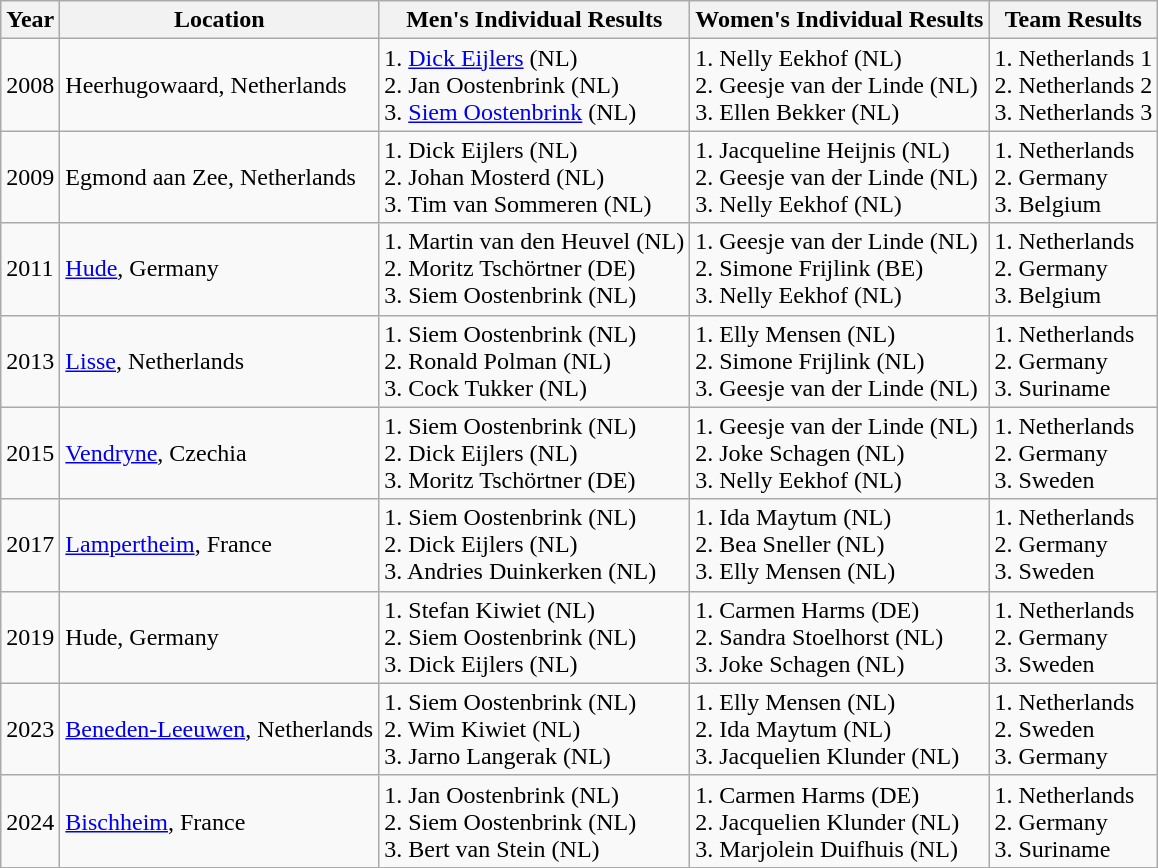<table class="wikitable">
<tr>
<th>Year</th>
<th>Location</th>
<th>Men's Individual Results</th>
<th>Women's Individual Results</th>
<th>Team Results</th>
</tr>
<tr>
<td>2008</td>
<td>Heerhugowaard, Netherlands</td>
<td>1. <a href='#'>Dick Eijlers</a> (NL)<br>2. Jan Oostenbrink (NL)<br>3. <a href='#'>Siem Oostenbrink</a> (NL)</td>
<td>1. Nelly Eekhof (NL)<br>2. Geesje van der Linde (NL)<br>3. Ellen Bekker (NL)</td>
<td>1. Netherlands 1<br>2. Netherlands 2<br>3. Netherlands 3</td>
</tr>
<tr>
<td>2009</td>
<td>Egmond aan Zee, Netherlands</td>
<td>1. Dick Eijlers (NL)<br>2. Johan Mosterd (NL)<br>3. Tim van Sommeren (NL)</td>
<td>1. Jacqueline Heijnis (NL)<br>2. Geesje van der Linde (NL)<br>3. Nelly Eekhof (NL)</td>
<td>1. Netherlands<br>2. Germany<br>3. Belgium</td>
</tr>
<tr>
<td>2011</td>
<td><a href='#'>Hude</a>, Germany</td>
<td>1. Martin van den Heuvel (NL)<br>2. Moritz Tschörtner (DE)<br>3. Siem Oostenbrink (NL)</td>
<td>1. Geesje van der Linde (NL)<br>2. Simone Frijlink (BE)<br>3. Nelly Eekhof (NL)</td>
<td>1. Netherlands<br>2. Germany<br>3. Belgium</td>
</tr>
<tr>
<td>2013</td>
<td><a href='#'>Lisse</a>, Netherlands</td>
<td>1. Siem Oostenbrink (NL)<br>2. Ronald Polman (NL)<br>3. Cock Tukker (NL)</td>
<td>1. Elly Mensen (NL)<br>2. Simone Frijlink (NL)<br>3. Geesje van der Linde (NL)</td>
<td>1. Netherlands<br>2. Germany<br>3. Suriname</td>
</tr>
<tr>
<td>2015</td>
<td><a href='#'>Vendryne</a>, Czechia</td>
<td>1. Siem Oostenbrink (NL)<br>2. Dick Eijlers (NL)<br>3. Moritz Tschörtner (DE)</td>
<td>1. Geesje van der Linde (NL)<br>2. Joke Schagen (NL)<br>3. Nelly Eekhof (NL)</td>
<td>1. Netherlands<br>2. Germany<br>3. Sweden</td>
</tr>
<tr>
<td>2017</td>
<td><a href='#'>Lampertheim</a>, France</td>
<td>1. Siem Oostenbrink (NL)<br>2. Dick Eijlers (NL)<br>3. Andries Duinkerken (NL)</td>
<td>1. Ida Maytum (NL)<br>2. Bea Sneller (NL)<br>3. Elly Mensen (NL)</td>
<td>1. Netherlands<br>2. Germany<br>3. Sweden</td>
</tr>
<tr>
<td>2019</td>
<td>Hude, Germany</td>
<td>1. Stefan Kiwiet (NL)<br>2. Siem Oostenbrink (NL)<br>3. Dick Eijlers (NL)</td>
<td>1. Carmen Harms (DE)<br>2. Sandra Stoelhorst (NL)<br>3. Joke Schagen (NL)</td>
<td>1. Netherlands<br>2. Germany<br>3. Sweden</td>
</tr>
<tr>
<td>2023</td>
<td><a href='#'>Beneden-Leeuwen</a>, Netherlands</td>
<td>1. Siem Oostenbrink (NL)<br>2. Wim Kiwiet (NL)<br>3. Jarno Langerak (NL)</td>
<td>1. Elly Mensen (NL)<br>2. Ida Maytum (NL)<br>3. Jacquelien Klunder (NL)</td>
<td>1. Netherlands<br>2. Sweden<br>3. Germany</td>
</tr>
<tr>
<td>2024</td>
<td><a href='#'>Bischheim</a>, France</td>
<td>1. Jan Oostenbrink (NL)<br>2. Siem Oostenbrink (NL)<br>3. Bert van Stein (NL)</td>
<td>1. Carmen Harms (DE)<br>2. Jacquelien Klunder (NL)<br>3.  Marjolein Duifhuis (NL)</td>
<td>1. Netherlands<br>2. Germany<br>3. Suriname</td>
</tr>
</table>
